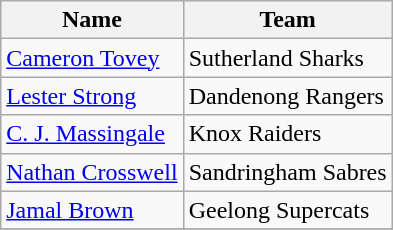<table class="wikitable">
<tr>
<th>Name</th>
<th>Team</th>
</tr>
<tr>
<td><a href='#'>Cameron Tovey</a></td>
<td>Sutherland Sharks</td>
</tr>
<tr>
<td><a href='#'>Lester Strong</a></td>
<td>Dandenong Rangers</td>
</tr>
<tr>
<td><a href='#'>C. J. Massingale</a></td>
<td>Knox Raiders</td>
</tr>
<tr>
<td><a href='#'>Nathan Crosswell</a></td>
<td>Sandringham Sabres</td>
</tr>
<tr>
<td><a href='#'>Jamal Brown</a></td>
<td>Geelong Supercats</td>
</tr>
<tr>
</tr>
</table>
